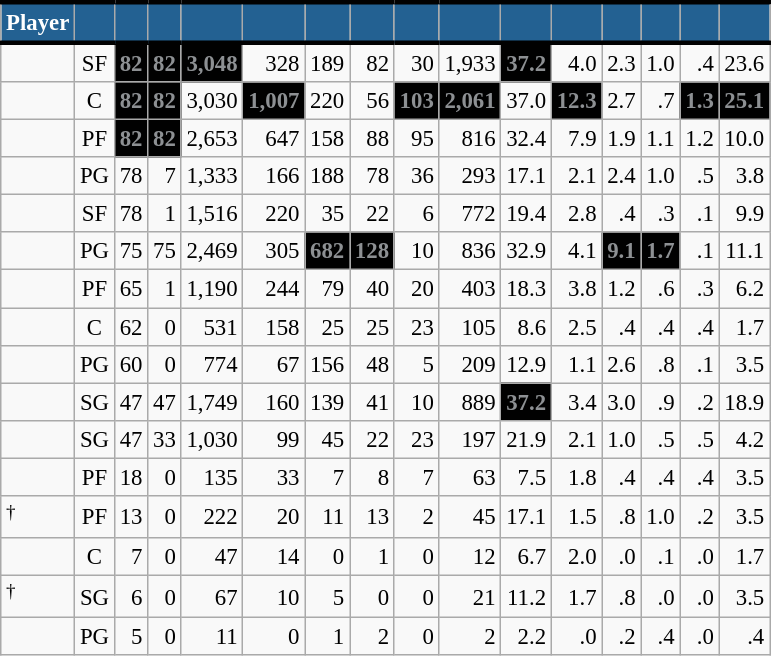<table class="wikitable sortable" style="font-size: 95%; text-align:right;">
<tr>
<th style="background:#236192; color:#FFFFFF; border-top:#010101 3px solid; border-bottom:#010101 3px solid;">Player</th>
<th style="background:#236192; color:#FFFFFF; border-top:#010101 3px solid; border-bottom:#010101 3px solid;"></th>
<th style="background:#236192; color:#FFFFFF; border-top:#010101 3px solid; border-bottom:#010101 3px solid;"></th>
<th style="background:#236192; color:#FFFFFF; border-top:#010101 3px solid; border-bottom:#010101 3px solid;"></th>
<th style="background:#236192; color:#FFFFFF; border-top:#010101 3px solid; border-bottom:#010101 3px solid;"></th>
<th style="background:#236192; color:#FFFFFF; border-top:#010101 3px solid; border-bottom:#010101 3px solid;"></th>
<th style="background:#236192; color:#FFFFFF; border-top:#010101 3px solid; border-bottom:#010101 3px solid;"></th>
<th style="background:#236192; color:#FFFFFF; border-top:#010101 3px solid; border-bottom:#010101 3px solid;"></th>
<th style="background:#236192; color:#FFFFFF; border-top:#010101 3px solid; border-bottom:#010101 3px solid;"></th>
<th style="background:#236192; color:#FFFFFF; border-top:#010101 3px solid; border-bottom:#010101 3px solid;"></th>
<th style="background:#236192; color:#FFFFFF; border-top:#010101 3px solid; border-bottom:#010101 3px solid;"></th>
<th style="background:#236192; color:#FFFFFF; border-top:#010101 3px solid; border-bottom:#010101 3px solid;"></th>
<th style="background:#236192; color:#FFFFFF; border-top:#010101 3px solid; border-bottom:#010101 3px solid;"></th>
<th style="background:#236192; color:#FFFFFF; border-top:#010101 3px solid; border-bottom:#010101 3px solid;"></th>
<th style="background:#236192; color:#FFFFFF; border-top:#010101 3px solid; border-bottom:#010101 3px solid;"></th>
<th style="background:#236192; color:#FFFFFF; border-top:#010101 3px solid; border-bottom:#010101 3px solid;"></th>
</tr>
<tr>
<td style="text-align:left;"></td>
<td style="text-align:center;">SF</td>
<td style="background:#010101; color:#8D9093;"><strong>82</strong></td>
<td style="background:#010101; color:#8D9093;"><strong>82</strong></td>
<td style="background:#010101; color:#8D9093;"><strong>3,048</strong></td>
<td>328</td>
<td>189</td>
<td>82</td>
<td>30</td>
<td>1,933</td>
<td style="background:#010101; color:#8D9093;"><strong>37.2</strong></td>
<td>4.0</td>
<td>2.3</td>
<td>1.0</td>
<td>.4</td>
<td>23.6</td>
</tr>
<tr>
<td style="text-align:left;"></td>
<td style="text-align:center;">C</td>
<td style="background:#010101; color:#8D9093;"><strong>82</strong></td>
<td style="background:#010101; color:#8D9093;"><strong>82</strong></td>
<td>3,030</td>
<td style="background:#010101; color:#8D9093;"><strong>1,007</strong></td>
<td>220</td>
<td>56</td>
<td style="background:#010101; color:#8D9093;"><strong>103</strong></td>
<td style="background:#010101; color:#8D9093;"><strong>2,061</strong></td>
<td>37.0</td>
<td style="background:#010101; color:#8D9093;"><strong>12.3</strong></td>
<td>2.7</td>
<td>.7</td>
<td style="background:#010101; color:#8D9093;"><strong>1.3</strong></td>
<td style="background:#010101; color:#8D9093;"><strong>25.1</strong></td>
</tr>
<tr>
<td style="text-align:left;"></td>
<td style="text-align:center;">PF</td>
<td style="background:#010101; color:#8D9093;"><strong>82</strong></td>
<td style="background:#010101; color:#8D9093;"><strong>82</strong></td>
<td>2,653</td>
<td>647</td>
<td>158</td>
<td>88</td>
<td>95</td>
<td>816</td>
<td>32.4</td>
<td>7.9</td>
<td>1.9</td>
<td>1.1</td>
<td>1.2</td>
<td>10.0</td>
</tr>
<tr>
<td style="text-align:left;"></td>
<td style="text-align:center;">PG</td>
<td>78</td>
<td>7</td>
<td>1,333</td>
<td>166</td>
<td>188</td>
<td>78</td>
<td>36</td>
<td>293</td>
<td>17.1</td>
<td>2.1</td>
<td>2.4</td>
<td>1.0</td>
<td>.5</td>
<td>3.8</td>
</tr>
<tr>
<td style="text-align:left;"></td>
<td style="text-align:center;">SF</td>
<td>78</td>
<td>1</td>
<td>1,516</td>
<td>220</td>
<td>35</td>
<td>22</td>
<td>6</td>
<td>772</td>
<td>19.4</td>
<td>2.8</td>
<td>.4</td>
<td>.3</td>
<td>.1</td>
<td>9.9</td>
</tr>
<tr>
<td style="text-align:left;"></td>
<td style="text-align:center;">PG</td>
<td>75</td>
<td>75</td>
<td>2,469</td>
<td>305</td>
<td style="background:#010101; color:#8D9093;"><strong>682</strong></td>
<td style="background:#010101; color:#8D9093;"><strong>128</strong></td>
<td>10</td>
<td>836</td>
<td>32.9</td>
<td>4.1</td>
<td style="background:#010101; color:#8D9093;"><strong>9.1</strong></td>
<td style="background:#010101; color:#8D9093;"><strong>1.7</strong></td>
<td>.1</td>
<td>11.1</td>
</tr>
<tr>
<td style="text-align:left;"></td>
<td style="text-align:center;">PF</td>
<td>65</td>
<td>1</td>
<td>1,190</td>
<td>244</td>
<td>79</td>
<td>40</td>
<td>20</td>
<td>403</td>
<td>18.3</td>
<td>3.8</td>
<td>1.2</td>
<td>.6</td>
<td>.3</td>
<td>6.2</td>
</tr>
<tr>
<td style="text-align:left;"></td>
<td style="text-align:center;">C</td>
<td>62</td>
<td>0</td>
<td>531</td>
<td>158</td>
<td>25</td>
<td>25</td>
<td>23</td>
<td>105</td>
<td>8.6</td>
<td>2.5</td>
<td>.4</td>
<td>.4</td>
<td>.4</td>
<td>1.7</td>
</tr>
<tr>
<td style="text-align:left;"></td>
<td style="text-align:center;">PG</td>
<td>60</td>
<td>0</td>
<td>774</td>
<td>67</td>
<td>156</td>
<td>48</td>
<td>5</td>
<td>209</td>
<td>12.9</td>
<td>1.1</td>
<td>2.6</td>
<td>.8</td>
<td>.1</td>
<td>3.5</td>
</tr>
<tr>
<td style="text-align:left;"></td>
<td style="text-align:center;">SG</td>
<td>47</td>
<td>47</td>
<td>1,749</td>
<td>160</td>
<td>139</td>
<td>41</td>
<td>10</td>
<td>889</td>
<td style="background:#010101; color:#8D9093;"><strong>37.2</strong></td>
<td>3.4</td>
<td>3.0</td>
<td>.9</td>
<td>.2</td>
<td>18.9</td>
</tr>
<tr>
<td style="text-align:left;"></td>
<td style="text-align:center;">SG</td>
<td>47</td>
<td>33</td>
<td>1,030</td>
<td>99</td>
<td>45</td>
<td>22</td>
<td>23</td>
<td>197</td>
<td>21.9</td>
<td>2.1</td>
<td>1.0</td>
<td>.5</td>
<td>.5</td>
<td>4.2</td>
</tr>
<tr>
<td style="text-align:left;"></td>
<td style="text-align:center;">PF</td>
<td>18</td>
<td>0</td>
<td>135</td>
<td>33</td>
<td>7</td>
<td>8</td>
<td>7</td>
<td>63</td>
<td>7.5</td>
<td>1.8</td>
<td>.4</td>
<td>.4</td>
<td>.4</td>
<td>3.5</td>
</tr>
<tr>
<td style="text-align:left;"><sup>†</sup></td>
<td style="text-align:center;">PF</td>
<td>13</td>
<td>0</td>
<td>222</td>
<td>20</td>
<td>11</td>
<td>13</td>
<td>2</td>
<td>45</td>
<td>17.1</td>
<td>1.5</td>
<td>.8</td>
<td>1.0</td>
<td>.2</td>
<td>3.5</td>
</tr>
<tr>
<td style="text-align:left;"></td>
<td style="text-align:center;">C</td>
<td>7</td>
<td>0</td>
<td>47</td>
<td>14</td>
<td>0</td>
<td>1</td>
<td>0</td>
<td>12</td>
<td>6.7</td>
<td>2.0</td>
<td>.0</td>
<td>.1</td>
<td>.0</td>
<td>1.7</td>
</tr>
<tr>
<td style="text-align:left;"><sup>†</sup></td>
<td style="text-align:center;">SG</td>
<td>6</td>
<td>0</td>
<td>67</td>
<td>10</td>
<td>5</td>
<td>0</td>
<td>0</td>
<td>21</td>
<td>11.2</td>
<td>1.7</td>
<td>.8</td>
<td>.0</td>
<td>.0</td>
<td>3.5</td>
</tr>
<tr>
<td style="text-align:left;"></td>
<td style="text-align:center;">PG</td>
<td>5</td>
<td>0</td>
<td>11</td>
<td>0</td>
<td>1</td>
<td>2</td>
<td>0</td>
<td>2</td>
<td>2.2</td>
<td>.0</td>
<td>.2</td>
<td>.4</td>
<td>.0</td>
<td>.4</td>
</tr>
</table>
